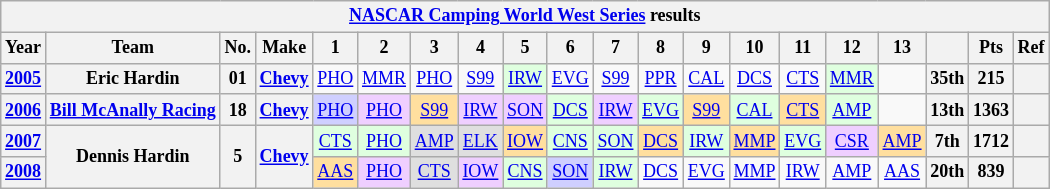<table class="wikitable" style="text-align:center; font-size:75%">
<tr>
<th colspan=23><a href='#'>NASCAR Camping World West Series</a> results</th>
</tr>
<tr>
<th>Year</th>
<th>Team</th>
<th>No.</th>
<th>Make</th>
<th>1</th>
<th>2</th>
<th>3</th>
<th>4</th>
<th>5</th>
<th>6</th>
<th>7</th>
<th>8</th>
<th>9</th>
<th>10</th>
<th>11</th>
<th>12</th>
<th>13</th>
<th></th>
<th>Pts</th>
<th>Ref</th>
</tr>
<tr>
<th><a href='#'>2005</a></th>
<th>Eric Hardin</th>
<th>01</th>
<th><a href='#'>Chevy</a></th>
<td><a href='#'>PHO</a></td>
<td><a href='#'>MMR</a></td>
<td><a href='#'>PHO</a></td>
<td><a href='#'>S99</a></td>
<td style="background:#DFFFDF;"><a href='#'>IRW</a><br></td>
<td><a href='#'>EVG</a></td>
<td><a href='#'>S99</a></td>
<td><a href='#'>PPR</a></td>
<td><a href='#'>CAL</a></td>
<td><a href='#'>DCS</a></td>
<td><a href='#'>CTS</a></td>
<td style="background:#DFFFDF;"><a href='#'>MMR</a><br></td>
<td></td>
<th>35th</th>
<th>215</th>
<th></th>
</tr>
<tr>
<th><a href='#'>2006</a></th>
<th><a href='#'>Bill McAnally Racing</a></th>
<th>18</th>
<th><a href='#'>Chevy</a></th>
<td style="background:#CFCFFF;"><a href='#'>PHO</a><br></td>
<td style="background:#EFCFFF;"><a href='#'>PHO</a><br></td>
<td style="background:#FFDF9F;"><a href='#'>S99</a><br></td>
<td style="background:#EFCFFF;"><a href='#'>IRW</a><br></td>
<td style="background:#EFCFFF;"><a href='#'>SON</a><br></td>
<td style="background:#DFFFDF;"><a href='#'>DCS</a><br></td>
<td style="background:#EFCFFF;"><a href='#'>IRW</a><br></td>
<td style="background:#DFFFDF;"><a href='#'>EVG</a><br></td>
<td style="background:#FFDF9F;"><a href='#'>S99</a><br></td>
<td style="background:#DFFFDF;"><a href='#'>CAL</a><br></td>
<td style="background:#FFDF9F;"><a href='#'>CTS</a><br></td>
<td style="background:#DFFFDF;"><a href='#'>AMP</a><br></td>
<td></td>
<th>13th</th>
<th>1363</th>
<th></th>
</tr>
<tr>
<th><a href='#'>2007</a></th>
<th rowspan=2>Dennis Hardin</th>
<th rowspan=2>5</th>
<th rowspan=2><a href='#'>Chevy</a></th>
<td style="background:#DFFFDF;"><a href='#'>CTS</a><br></td>
<td style="background:#DFFFDF;"><a href='#'>PHO</a><br></td>
<td style="background:#DFDFDF;"><a href='#'>AMP</a><br></td>
<td style="background:#DFDFDF;"><a href='#'>ELK</a><br></td>
<td style="background:#FFDF9F;"><a href='#'>IOW</a><br></td>
<td style="background:#DFFFDF;"><a href='#'>CNS</a><br></td>
<td style="background:#DFFFDF;"><a href='#'>SON</a><br></td>
<td style="background:#FFDF9F;"><a href='#'>DCS</a><br></td>
<td style="background:#DFFFDF;"><a href='#'>IRW</a><br></td>
<td style="background:#FFDF9F;"><a href='#'>MMP</a><br></td>
<td style="background:#DFFFDF;"><a href='#'>EVG</a><br></td>
<td style="background:#EFCFFF;"><a href='#'>CSR</a><br></td>
<td style="background:#FFDF9F;"><a href='#'>AMP</a><br></td>
<th>7th</th>
<th>1712</th>
<th></th>
</tr>
<tr>
<th><a href='#'>2008</a></th>
<td style="background:#FFDF9F;"><a href='#'>AAS</a><br></td>
<td style="background:#EFCFFF;"><a href='#'>PHO</a><br></td>
<td style="background:#DFDFDF;"><a href='#'>CTS</a><br></td>
<td style="background:#EFCFFF;"><a href='#'>IOW</a><br></td>
<td style="background:#DFFFDF;"><a href='#'>CNS</a><br></td>
<td style="background:#CFCFFF;"><a href='#'>SON</a><br></td>
<td style="background:#DFFFDF;"><a href='#'>IRW</a><br></td>
<td><a href='#'>DCS</a></td>
<td><a href='#'>EVG</a></td>
<td><a href='#'>MMP</a></td>
<td><a href='#'>IRW</a></td>
<td><a href='#'>AMP</a></td>
<td><a href='#'>AAS</a></td>
<th>20th</th>
<th>839</th>
<th></th>
</tr>
</table>
